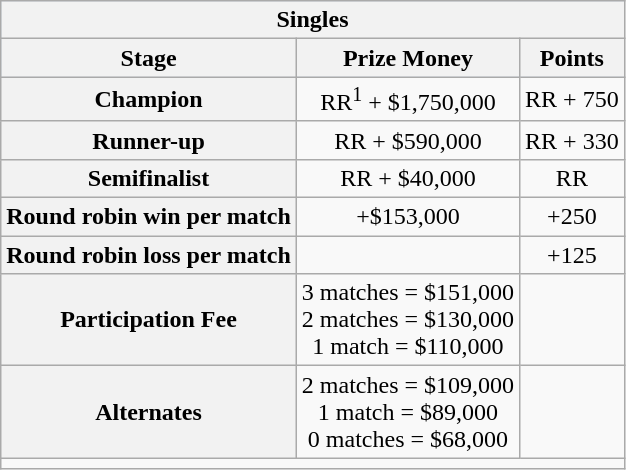<table class=wikitable style=text-align:center>
<tr style="background:#d1e4fd;">
<th colspan=3>Singles</th>
</tr>
<tr style="background:#d1e4fd;">
<th>Stage</th>
<th>Prize Money</th>
<th>Points</th>
</tr>
<tr>
<th>Champion</th>
<td>RR<sup>1</sup> + $1,750,000</td>
<td>RR + 750</td>
</tr>
<tr>
<th>Runner-up</th>
<td>RR + $590,000</td>
<td>RR + 330</td>
</tr>
<tr>
<th>Semifinalist</th>
<td>RR + $40,000</td>
<td>RR</td>
</tr>
<tr>
<th>Round robin win per match</th>
<td>+$153,000</td>
<td>+250</td>
</tr>
<tr>
<th>Round robin loss per match</th>
<td></td>
<td>+125</td>
</tr>
<tr>
<th>Participation Fee</th>
<td>3 matches = $151,000<br>2 matches = $130,000<br>1 match = $110,000</td>
<td></td>
</tr>
<tr>
<th>Alternates</th>
<td>2 matches = $109,000<br>1 match = $89,000<br>0 matches = $68,000</td>
<td></td>
</tr>
<tr>
<td colspan="3" style="text-align:center;"></td>
</tr>
</table>
